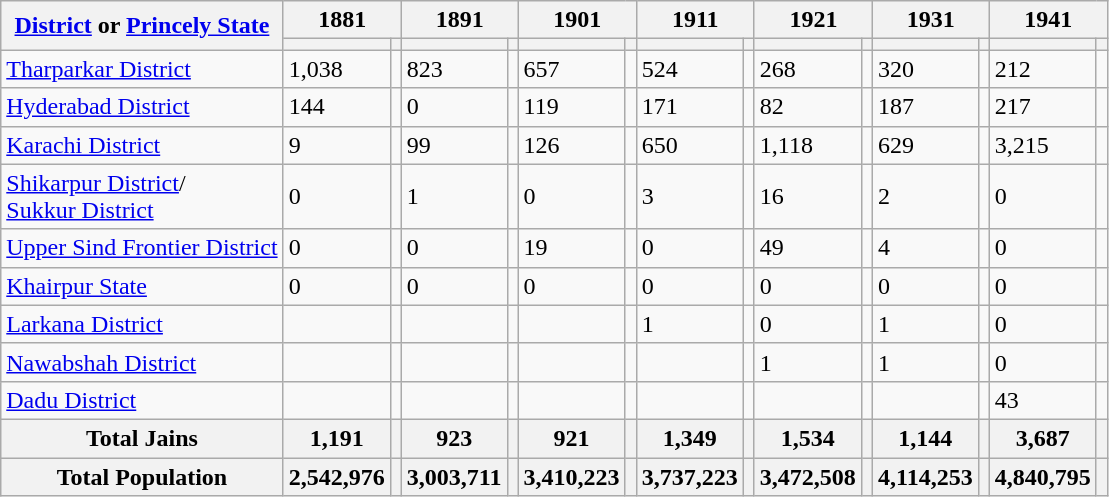<table class="wikitable sortable">
<tr>
<th rowspan="2"><a href='#'>District</a> or <a href='#'>Princely State</a></th>
<th colspan="2">1881</th>
<th colspan="2">1891</th>
<th colspan="2">1901</th>
<th colspan="2">1911</th>
<th colspan="2">1921</th>
<th colspan="2">1931</th>
<th colspan="2">1941</th>
</tr>
<tr>
<th><a href='#'></a></th>
<th></th>
<th></th>
<th></th>
<th></th>
<th></th>
<th></th>
<th></th>
<th></th>
<th></th>
<th></th>
<th></th>
<th></th>
<th></th>
</tr>
<tr>
<td><a href='#'>Tharparkar District</a></td>
<td>1,038</td>
<td></td>
<td>823</td>
<td></td>
<td>657</td>
<td></td>
<td>524</td>
<td></td>
<td>268</td>
<td></td>
<td>320</td>
<td></td>
<td>212</td>
<td></td>
</tr>
<tr>
<td><a href='#'>Hyderabad District</a></td>
<td>144</td>
<td></td>
<td>0</td>
<td></td>
<td>119</td>
<td></td>
<td>171</td>
<td></td>
<td>82</td>
<td></td>
<td>187</td>
<td></td>
<td>217</td>
<td></td>
</tr>
<tr>
<td><a href='#'>Karachi District</a></td>
<td>9</td>
<td></td>
<td>99</td>
<td></td>
<td>126</td>
<td></td>
<td>650</td>
<td></td>
<td>1,118</td>
<td></td>
<td>629</td>
<td></td>
<td>3,215</td>
<td></td>
</tr>
<tr>
<td><a href='#'>Shikarpur District</a>/<br><a href='#'>Sukkur District</a></td>
<td>0</td>
<td></td>
<td>1</td>
<td></td>
<td>0</td>
<td></td>
<td>3</td>
<td></td>
<td>16</td>
<td></td>
<td>2</td>
<td></td>
<td>0</td>
<td></td>
</tr>
<tr>
<td><a href='#'>Upper Sind Frontier District</a></td>
<td>0</td>
<td></td>
<td>0</td>
<td></td>
<td>19</td>
<td></td>
<td>0</td>
<td></td>
<td>49</td>
<td></td>
<td>4</td>
<td></td>
<td>0</td>
<td></td>
</tr>
<tr>
<td><a href='#'>Khairpur State</a></td>
<td>0</td>
<td></td>
<td>0</td>
<td></td>
<td>0</td>
<td></td>
<td>0</td>
<td></td>
<td>0</td>
<td></td>
<td>0</td>
<td></td>
<td>0</td>
<td></td>
</tr>
<tr>
<td><a href='#'>Larkana District</a></td>
<td></td>
<td></td>
<td></td>
<td></td>
<td></td>
<td></td>
<td>1</td>
<td></td>
<td>0</td>
<td></td>
<td>1</td>
<td></td>
<td>0</td>
<td></td>
</tr>
<tr>
<td><a href='#'>Nawabshah District</a></td>
<td></td>
<td></td>
<td></td>
<td></td>
<td></td>
<td></td>
<td></td>
<td></td>
<td>1</td>
<td></td>
<td>1</td>
<td></td>
<td>0</td>
<td></td>
</tr>
<tr>
<td><a href='#'>Dadu District</a></td>
<td></td>
<td></td>
<td></td>
<td></td>
<td></td>
<td></td>
<td></td>
<td></td>
<td></td>
<td></td>
<td></td>
<td></td>
<td>43</td>
<td></td>
</tr>
<tr class="sortbottom">
<th>Total Jains</th>
<th>1,191</th>
<th></th>
<th>923</th>
<th></th>
<th>921</th>
<th></th>
<th>1,349</th>
<th></th>
<th>1,534</th>
<th></th>
<th>1,144</th>
<th></th>
<th>3,687</th>
<th></th>
</tr>
<tr class="sortbottom">
<th>Total Population</th>
<th>2,542,976</th>
<th></th>
<th>3,003,711</th>
<th></th>
<th>3,410,223</th>
<th></th>
<th>3,737,223</th>
<th></th>
<th>3,472,508</th>
<th></th>
<th>4,114,253</th>
<th></th>
<th>4,840,795</th>
<th></th>
</tr>
</table>
